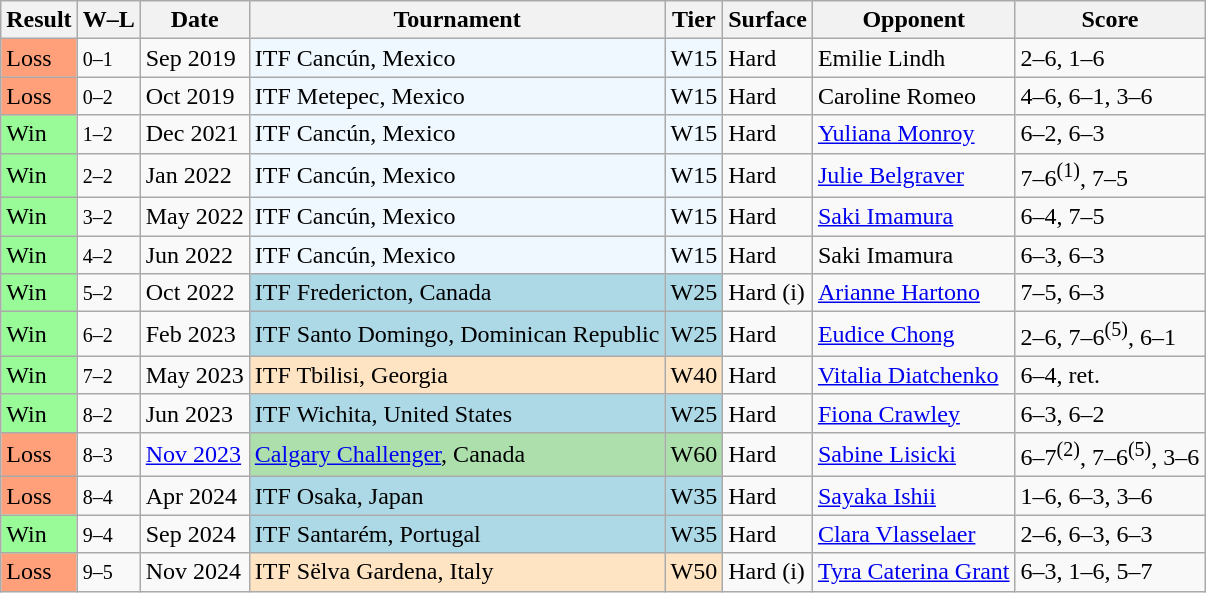<table class="sortable wikitable">
<tr>
<th>Result</th>
<th class="unsortable">W–L</th>
<th>Date</th>
<th>Tournament</th>
<th>Tier</th>
<th>Surface</th>
<th>Opponent</th>
<th class="unsortable">Score</th>
</tr>
<tr>
<td style="background:#ffa07a;">Loss</td>
<td><small>0–1</small></td>
<td>Sep 2019</td>
<td style="background:#f0f8ff;">ITF Cancún, Mexico</td>
<td style="background:#f0f8ff;">W15</td>
<td>Hard</td>
<td> Emilie Lindh</td>
<td>2–6, 1–6</td>
</tr>
<tr>
<td style="background:#ffa07a;">Loss</td>
<td><small>0–2</small></td>
<td>Oct 2019</td>
<td style="background:#f0f8ff;">ITF Metepec, Mexico</td>
<td style="background:#f0f8ff;">W15</td>
<td>Hard</td>
<td> Caroline Romeo</td>
<td>4–6, 6–1, 3–6</td>
</tr>
<tr>
<td style="background:#98fb98;">Win</td>
<td><small>1–2</small></td>
<td>Dec 2021</td>
<td style="background:#f0f8ff;">ITF Cancún, Mexico</td>
<td style="background:#f0f8ff;">W15</td>
<td>Hard</td>
<td> <a href='#'>Yuliana Monroy</a></td>
<td>6–2, 6–3</td>
</tr>
<tr>
<td style="background:#98fb98;">Win</td>
<td><small>2–2</small></td>
<td>Jan 2022</td>
<td style="background:#f0f8ff;">ITF Cancún, Mexico</td>
<td style="background:#f0f8ff;">W15</td>
<td>Hard</td>
<td> <a href='#'>Julie Belgraver</a></td>
<td>7–6<sup>(1)</sup>, 7–5</td>
</tr>
<tr>
<td style="background:#98fb98;">Win</td>
<td><small>3–2</small></td>
<td>May 2022</td>
<td style="background:#f0f8ff;">ITF Cancún, Mexico</td>
<td style="background:#f0f8ff;">W15</td>
<td>Hard</td>
<td> <a href='#'>Saki Imamura</a></td>
<td>6–4, 7–5</td>
</tr>
<tr>
<td style="background:#98fb98;">Win</td>
<td><small>4–2</small></td>
<td>Jun 2022</td>
<td style="background:#f0f8ff;">ITF Cancún, Mexico</td>
<td style="background:#f0f8ff;">W15</td>
<td>Hard</td>
<td> Saki Imamura</td>
<td>6–3, 6–3</td>
</tr>
<tr>
<td style="background:#98fb98;">Win</td>
<td><small>5–2</small></td>
<td>Oct 2022</td>
<td style="background:lightblue;">ITF Fredericton, Canada</td>
<td style="background:lightblue;">W25</td>
<td>Hard (i)</td>
<td> <a href='#'>Arianne Hartono</a></td>
<td>7–5, 6–3</td>
</tr>
<tr>
<td style="background:#98fb98;">Win</td>
<td><small>6–2</small></td>
<td>Feb 2023</td>
<td style="background:lightblue;">ITF Santo Domingo, Dominican Republic</td>
<td style="background:lightblue;">W25</td>
<td>Hard</td>
<td> <a href='#'>Eudice Chong</a></td>
<td>2–6, 7–6<sup>(5)</sup>, 6–1</td>
</tr>
<tr>
<td style="background:#98fb98;">Win</td>
<td><small>7–2</small></td>
<td>May 2023</td>
<td style="background:#ffe4c4;">ITF Tbilisi, Georgia</td>
<td style="background:#ffe4c4;">W40</td>
<td>Hard</td>
<td> <a href='#'>Vitalia Diatchenko</a></td>
<td>6–4, ret.</td>
</tr>
<tr>
<td style="background:#98fb98;">Win</td>
<td><small>8–2</small></td>
<td>Jun 2023</td>
<td style="background:lightblue;">ITF Wichita, United States</td>
<td style="background:lightblue;">W25</td>
<td>Hard</td>
<td> <a href='#'>Fiona Crawley</a></td>
<td>6–3, 6–2</td>
</tr>
<tr>
<td style="background:#ffa07a;">Loss</td>
<td><small>8–3</small></td>
<td><a href='#'>Nov 2023</a></td>
<td style="background:#addfad;"><a href='#'>Calgary Challenger</a>, Canada</td>
<td style="background:#addfad;">W60</td>
<td>Hard</td>
<td> <a href='#'>Sabine Lisicki</a></td>
<td>6–7<sup>(2)</sup>, 7–6<sup>(5)</sup>, 3–6</td>
</tr>
<tr>
<td style="background:#ffa07a;">Loss</td>
<td><small>8–4</small></td>
<td>Apr 2024</td>
<td style="background:lightblue;">ITF Osaka, Japan</td>
<td style="background:lightblue;">W35</td>
<td>Hard</td>
<td> <a href='#'>Sayaka Ishii</a></td>
<td>1–6, 6–3, 3–6</td>
</tr>
<tr>
<td style="background:#98fb98;">Win</td>
<td><small>9–4</small></td>
<td>Sep 2024</td>
<td style="background:lightblue;">ITF Santarém, Portugal</td>
<td style="background:lightblue;">W35</td>
<td>Hard</td>
<td> <a href='#'>Clara Vlasselaer</a></td>
<td>2–6, 6–3, 6–3</td>
</tr>
<tr>
<td style="background:#ffa07a;">Loss</td>
<td><small>9–5</small></td>
<td>Nov 2024</td>
<td style="background:#ffe4c4;">ITF Sëlva Gardena, Italy</td>
<td style="background:#ffe4c4;">W50</td>
<td>Hard (i)</td>
<td> <a href='#'>Tyra Caterina Grant</a></td>
<td>6–3, 1–6, 5–7</td>
</tr>
</table>
